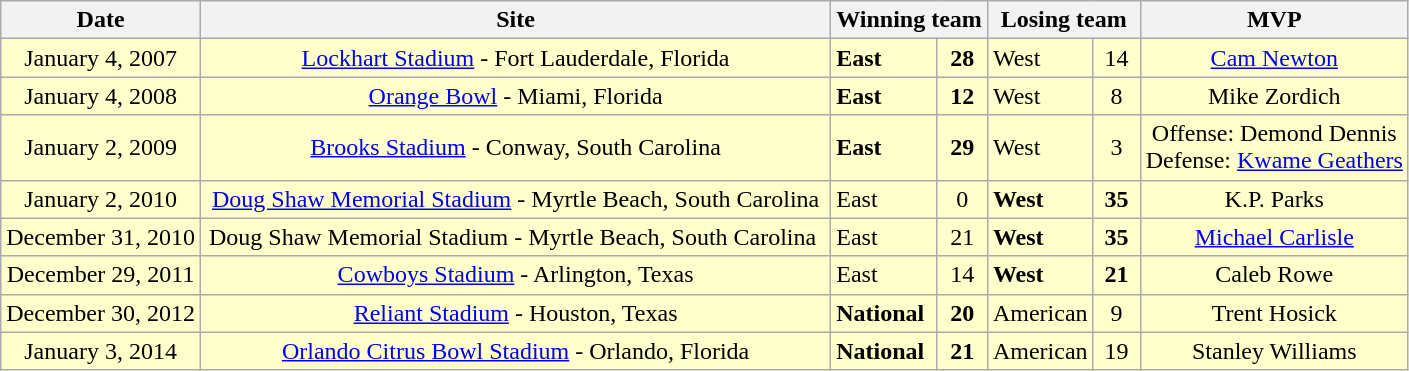<table class="wikitable">
<tr>
<th>Date</th>
<th>Site</th>
<th colspan=2>Winning team</th>
<th colspan=2>Losing team</th>
<th>MVP</th>
</tr>
<tr align=center style="background: #ffffcc;">
<td>January 4, 2007</td>
<td><a href='#'>Lockhart Stadium</a> - Fort Lauderdale, Florida</td>
<td align=left><strong>East</strong></td>
<td> <strong>28</strong> </td>
<td align=left>West     </td>
<td> 14 </td>
<td><a href='#'>Cam Newton</a></td>
</tr>
<tr align=center style="background: #ffffcc;">
<td>January 4, 2008</td>
<td><a href='#'>Orange Bowl</a> - Miami, Florida</td>
<td align=left><strong>East</strong></td>
<td> <strong>12</strong> </td>
<td align=left>West     </td>
<td> 8 </td>
<td>Mike Zordich</td>
</tr>
<tr align=center style="background: #ffffcc;">
<td>January 2, 2009</td>
<td><a href='#'>Brooks Stadium</a> - Conway, South Carolina</td>
<td align=left><strong>East</strong>     </td>
<td><strong>29</strong></td>
<td align=left>West</td>
<td>3</td>
<td>Offense: Demond Dennis <br>Defense: <a href='#'>Kwame Geathers</a></td>
</tr>
<tr align=center style="background: #ffffcc;">
<td>January 2, 2010</td>
<td> <a href='#'>Doug Shaw Memorial Stadium</a> - Myrtle Beach, South Carolina </td>
<td align=left>East</td>
<td>0</td>
<td align=left><strong>West</strong></td>
<td><strong>35</strong></td>
<td>K.P. Parks</td>
</tr>
<tr align=center style="background: #ffffcc;">
<td>December 31, 2010</td>
<td>Doug Shaw Memorial Stadium - Myrtle Beach, South Carolina </td>
<td align=left>East</td>
<td>21</td>
<td align=left><strong>West</strong></td>
<td><strong>35</strong></td>
<td><a href='#'>Michael Carlisle</a></td>
</tr>
<tr align=center style="background: #ffffcc;">
<td>December 29, 2011</td>
<td><a href='#'>Cowboys Stadium</a> - Arlington, Texas</td>
<td align=left>East</td>
<td>14</td>
<td align=left><strong>West</strong></td>
<td><strong>21</strong></td>
<td>Caleb Rowe</td>
</tr>
<tr align=center style="background: #ffffcc;">
<td>December 30, 2012</td>
<td><a href='#'>Reliant Stadium</a> - Houston, Texas</td>
<td align=left><strong>National</strong></td>
<td><strong>20</strong></td>
<td align=left>American</td>
<td>9</td>
<td>Trent Hosick</td>
</tr>
<tr align=center style="background: #ffffcc;">
<td>January 3, 2014</td>
<td><a href='#'>Orlando Citrus Bowl Stadium</a> - Orlando, Florida</td>
<td align=left><strong>National</strong></td>
<td><strong>21</strong></td>
<td align=left>American</td>
<td>19</td>
<td>Stanley Williams</td>
</tr>
</table>
